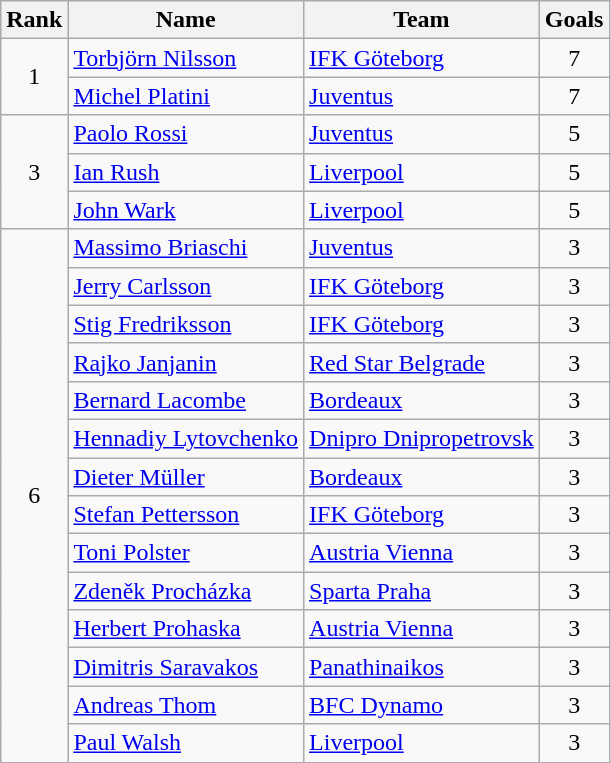<table class="wikitable" style="text-align:center">
<tr>
<th>Rank</th>
<th>Name</th>
<th>Team</th>
<th>Goals</th>
</tr>
<tr>
<td rowspan="2">1</td>
<td align="left"> <a href='#'>Torbjörn Nilsson</a></td>
<td align="left"> <a href='#'>IFK Göteborg</a></td>
<td>7</td>
</tr>
<tr>
<td align="left"> <a href='#'>Michel Platini</a></td>
<td align="left"> <a href='#'>Juventus</a></td>
<td>7</td>
</tr>
<tr>
<td rowspan="3">3</td>
<td align="left"> <a href='#'>Paolo Rossi</a></td>
<td align="left"> <a href='#'>Juventus</a></td>
<td>5</td>
</tr>
<tr>
<td align="left"> <a href='#'>Ian Rush</a></td>
<td align="left"> <a href='#'>Liverpool</a></td>
<td>5</td>
</tr>
<tr>
<td align="left"> <a href='#'>John Wark</a></td>
<td align="left"> <a href='#'>Liverpool</a></td>
<td>5</td>
</tr>
<tr>
<td rowspan="14">6</td>
<td align="left"> <a href='#'>Massimo Briaschi</a></td>
<td align="left"> <a href='#'>Juventus</a></td>
<td>3</td>
</tr>
<tr>
<td align="left"> <a href='#'>Jerry Carlsson</a></td>
<td align="left"> <a href='#'>IFK Göteborg</a></td>
<td>3</td>
</tr>
<tr>
<td align="left"> <a href='#'>Stig Fredriksson</a></td>
<td align="left"> <a href='#'>IFK Göteborg</a></td>
<td>3</td>
</tr>
<tr>
<td align="left"> <a href='#'>Rajko Janjanin</a></td>
<td align="left"> <a href='#'>Red Star Belgrade</a></td>
<td>3</td>
</tr>
<tr>
<td align="left"> <a href='#'>Bernard Lacombe</a></td>
<td align="left"> <a href='#'>Bordeaux</a></td>
<td>3</td>
</tr>
<tr>
<td align="left"> <a href='#'>Hennadiy Lytovchenko</a></td>
<td align="left"> <a href='#'>Dnipro Dnipropetrovsk</a></td>
<td>3</td>
</tr>
<tr>
<td align="left"> <a href='#'>Dieter Müller</a></td>
<td align="left"> <a href='#'>Bordeaux</a></td>
<td>3</td>
</tr>
<tr>
<td align="left"> <a href='#'>Stefan Pettersson</a></td>
<td align="left"> <a href='#'>IFK Göteborg</a></td>
<td>3</td>
</tr>
<tr>
<td align="left"> <a href='#'>Toni Polster</a></td>
<td align="left"> <a href='#'>Austria Vienna</a></td>
<td>3</td>
</tr>
<tr>
<td align="left"> <a href='#'>Zdeněk Procházka</a></td>
<td align="left"> <a href='#'>Sparta Praha</a></td>
<td>3</td>
</tr>
<tr>
<td align="left"> <a href='#'>Herbert Prohaska</a></td>
<td align="left"> <a href='#'>Austria Vienna</a></td>
<td>3</td>
</tr>
<tr>
<td align="left"> <a href='#'>Dimitris Saravakos</a></td>
<td align="left"> <a href='#'>Panathinaikos</a></td>
<td>3</td>
</tr>
<tr>
<td align="left"> <a href='#'>Andreas Thom</a></td>
<td align="left"> <a href='#'>BFC Dynamo</a></td>
<td>3</td>
</tr>
<tr>
<td align="left"> <a href='#'>Paul Walsh</a></td>
<td align="left"> <a href='#'>Liverpool</a></td>
<td>3</td>
</tr>
</table>
